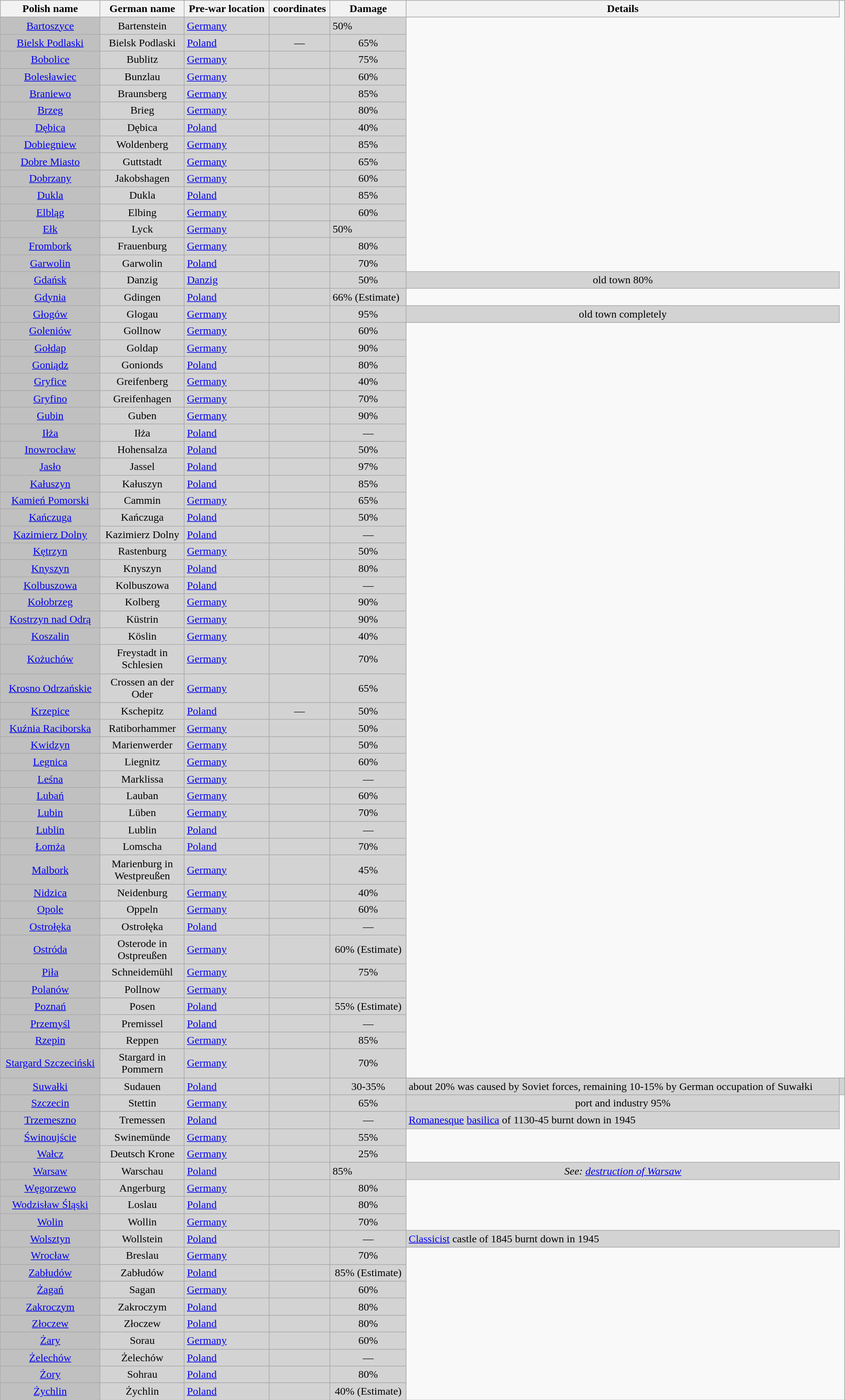<table class="sortable wikitable" width="100%">
<tr>
<th>Polish name</th>
<th width=10%>German name</th>
<th width=10%>Pre-war location</th>
<th>coordinates</th>
<th>Damage</th>
<th class=unsortable>Details</th>
</tr>
<tr bgcolor="#D3D3D3">
<td style="background:#C0C0C0; text-align:center;"><a href='#'>Bartoszyce</a></td>
<td align=center>Bartenstein</td>
<td><a href='#'>Germany</a></td>
<td align=center></td>
<td text-align:center;">50%</td>
</tr>
<tr bgcolor="#D3D3D3">
<td style="background:#C0C0C0; text-align:center;"><a href='#'>Bielsk Podlaski</a></td>
<td align=center>Bielsk Podlaski</td>
<td><a href='#'>Poland</a></td>
<td align=center>—</td>
<td style="text-align:center;">65%</td>
</tr>
<tr bgcolor="#D3D3D3">
<td style="background:#C0C0C0; text-align:center;"><a href='#'>Bobolice</a></td>
<td align=center>Bublitz</td>
<td><a href='#'>Germany</a></td>
<td align=center></td>
<td style="text-align:center;">75%</td>
</tr>
<tr bgcolor="#D3D3D3">
<td style="background:#C0C0C0; text-align:center;"><a href='#'>Bolesławiec</a></td>
<td align=center>Bunzlau</td>
<td><a href='#'>Germany</a></td>
<td align=center></td>
<td style="text-align:center;">60%</td>
</tr>
<tr bgcolor="#D3D3D3">
<td style="background:#C0C0C0; text-align:center;"><a href='#'>Braniewo</a></td>
<td align=center>Braunsberg</td>
<td><a href='#'>Germany</a></td>
<td align=center></td>
<td style="text-align:center;">85%</td>
</tr>
<tr bgcolor="#D3D3D3">
<td style="background:#C0C0C0; text-align:center;"><a href='#'>Brzeg</a></td>
<td align=center>Brieg</td>
<td><a href='#'>Germany</a></td>
<td align=center></td>
<td style="text-align:center;">80%</td>
</tr>
<tr bgcolor="#D3D3D3">
<td style="background:#C0C0C0; text-align:center;"><a href='#'>Dębica</a></td>
<td align=center>Dębica</td>
<td><a href='#'>Poland</a></td>
<td align=center></td>
<td style="text-align:center;">40%</td>
</tr>
<tr bgcolor="#D3D3D3">
<td style="background:#C0C0C0; text-align:center;"><a href='#'>Dobiegniew</a></td>
<td align=center>Woldenberg</td>
<td><a href='#'>Germany</a></td>
<td align=center></td>
<td style="text-align:center;">85%</td>
</tr>
<tr bgcolor="#D3D3D3">
<td style="background:#C0C0C0; text-align:center;"><a href='#'>Dobre Miasto</a></td>
<td align=center>Guttstadt</td>
<td><a href='#'>Germany</a></td>
<td align=center></td>
<td style="text-align:center;">65%</td>
</tr>
<tr bgcolor="#D3D3D3">
<td style="background:#C0C0C0; text-align:center;"><a href='#'>Dobrzany</a></td>
<td align=center>Jakobshagen</td>
<td><a href='#'>Germany</a></td>
<td align=center></td>
<td style="text-align:center;">60%</td>
</tr>
<tr bgcolor="#D3D3D3">
<td style="background:#C0C0C0; text-align:center;"><a href='#'>Dukla</a></td>
<td align=center>Dukla</td>
<td><a href='#'>Poland</a></td>
<td align=center></td>
<td style="text-align:center;">85%</td>
</tr>
<tr bgcolor="#D3D3D3">
<td style="background:#C0C0C0; text-align:center;"><a href='#'>Elbląg</a></td>
<td align=center>Elbing</td>
<td><a href='#'>Germany</a></td>
<td align=center></td>
<td style="text-align:center;">60%</td>
</tr>
<tr bgcolor="#D3D3D3">
<td style="background:#C0C0C0; text-align:center;"><a href='#'>Ełk</a></td>
<td align=center>Lyck</td>
<td><a href='#'>Germany</a></td>
<td align=center></td>
<td text-align:center;">50%</td>
</tr>
<tr bgcolor="#D3D3D3">
<td style="background:#C0C0C0; text-align:center;"><a href='#'>Frombork</a></td>
<td align=center>Frauenburg</td>
<td><a href='#'>Germany</a></td>
<td align=center></td>
<td style="text-align:center;">80%</td>
</tr>
<tr bgcolor="#D3D3D3">
<td style="background:#C0C0C0; text-align:center;"><a href='#'>Garwolin</a></td>
<td align=center>Garwolin</td>
<td><a href='#'>Poland</a></td>
<td align=center></td>
<td style="text-align:center;">70%</td>
</tr>
<tr bgcolor="#D3D3D3">
<td style="background:#C0C0C0; text-align:center;"><a href='#'>Gdańsk</a></td>
<td align=center>Danzig</td>
<td><a href='#'>Danzig</a></td>
<td align=center></td>
<td style="text-align:center;">50%</td>
<td style="text-align:center;">old town 80%</td>
</tr>
<tr bgcolor="#D3D3D3">
<td style="background:#C0C0C0; text-align:center;"><a href='#'>Gdynia</a></td>
<td align=center>Gdingen</td>
<td><a href='#'>Poland</a></td>
<td align=center></td>
<td text-align:center;">66% (Estimate)</td>
</tr>
<tr bgcolor="#D3D3D3">
<td style="background:#C0C0C0; text-align:center;"><a href='#'>Głogów</a></td>
<td align=center>Glogau</td>
<td><a href='#'>Germany</a></td>
<td align=center></td>
<td style="text-align:center;">95%</td>
<td style="text-align:center;">old town completely</td>
</tr>
<tr bgcolor="#D3D3D3">
<td style="background:#C0C0C0; text-align:center;"><a href='#'>Goleniów</a></td>
<td align=center>Gollnow</td>
<td><a href='#'>Germany</a></td>
<td align=center></td>
<td style="text-align:center;">60%</td>
</tr>
<tr bgcolor="#D3D3D3">
<td style="background:#C0C0C0; text-align:center;"><a href='#'>Gołdap</a></td>
<td align=center>Goldap</td>
<td><a href='#'>Germany</a></td>
<td align=center></td>
<td style="text-align:center;">90%</td>
</tr>
<tr bgcolor="#D3D3D3">
<td style="background:#C0C0C0; text-align:center;"><a href='#'>Goniądz</a></td>
<td align=center>Gonionds</td>
<td><a href='#'>Poland</a></td>
<td align=center></td>
<td style="text-align:center;">80%</td>
</tr>
<tr bgcolor="#D3D3D3">
<td style="background:#C0C0C0; text-align:center;"><a href='#'>Gryfice</a></td>
<td align=center>Greifenberg</td>
<td><a href='#'>Germany</a></td>
<td align=center></td>
<td style="text-align:center;">40%</td>
</tr>
<tr bgcolor="#D3D3D3">
<td style="background:#C0C0C0; text-align:center;"><a href='#'>Gryfino</a></td>
<td align=center>Greifenhagen</td>
<td><a href='#'>Germany</a></td>
<td align=center></td>
<td style="text-align:center;">70%</td>
</tr>
<tr bgcolor="#D3D3D3">
<td style="background:#C0C0C0; text-align:center;"><a href='#'>Gubin</a></td>
<td align=center>Guben</td>
<td><a href='#'>Germany</a></td>
<td align=center></td>
<td style="text-align:center;">90%</td>
</tr>
<tr bgcolor="#D3D3D3">
<td style="background:#C0C0C0; text-align:center;"><a href='#'>Iłża</a></td>
<td align=center>Iłża</td>
<td><a href='#'>Poland</a></td>
<td align=center></td>
<td align=center>—</td>
</tr>
<tr bgcolor="#D3D3D3">
<td style="background:#C0C0C0; text-align:center;"><a href='#'>Inowrocław</a></td>
<td align=center>Hohensalza</td>
<td><a href='#'>Poland</a></td>
<td align=center></td>
<td style="text-align:center;">50%</td>
</tr>
<tr bgcolor="#D3D3D3">
<td style="background:#C0C0C0; text-align:center;"><a href='#'>Jasło</a></td>
<td align=center>Jassel</td>
<td><a href='#'>Poland</a></td>
<td align=center></td>
<td style="text-align:center;">97%</td>
</tr>
<tr bgcolor="#D3D3D3">
<td style="background:#C0C0C0; text-align:center;"><a href='#'>Kałuszyn</a></td>
<td align=center>Kałuszyn</td>
<td><a href='#'>Poland</a></td>
<td align=center></td>
<td style="text-align:center;">85%</td>
</tr>
<tr bgcolor="#D3D3D3">
<td style="background:#C0C0C0; text-align:center;"><a href='#'>Kamień Pomorski</a></td>
<td align=center>Cammin</td>
<td><a href='#'>Germany</a></td>
<td align=center></td>
<td style="text-align:center;">65%</td>
</tr>
<tr bgcolor="#D3D3D3">
<td style="background:#C0C0C0; text-align:center;"><a href='#'>Kańczuga</a></td>
<td align=center>Kańczuga</td>
<td><a href='#'>Poland</a></td>
<td align=center></td>
<td style="text-align:center;">50%</td>
</tr>
<tr bgcolor="#D3D3D3">
<td style="background:#C0C0C0; text-align:center;"><a href='#'>Kazimierz Dolny</a></td>
<td align=center>Kazimierz Dolny</td>
<td><a href='#'>Poland</a></td>
<td align=center></td>
<td align=center>—</td>
</tr>
<tr bgcolor="#D3D3D3">
<td style="background:#C0C0C0; text-align:center;"><a href='#'>Kętrzyn</a></td>
<td align=center>Rastenburg</td>
<td><a href='#'>Germany</a></td>
<td align=center></td>
<td style="text-align:center;">50%</td>
</tr>
<tr bgcolor="#D3D3D3">
<td style="background:#C0C0C0; text-align:center;"><a href='#'>Knyszyn</a></td>
<td align=center>Knyszyn</td>
<td><a href='#'>Poland</a></td>
<td align=center></td>
<td style="text-align:center;">80%</td>
</tr>
<tr bgcolor="#D3D3D3">
<td style="background:#C0C0C0; text-align:center;"><a href='#'>Kolbuszowa</a></td>
<td align=center>Kolbuszowa</td>
<td><a href='#'>Poland</a></td>
<td align=center></td>
<td align=center>—</td>
</tr>
<tr bgcolor="#D3D3D3">
<td style="background:#C0C0C0; text-align:center;"><a href='#'>Kołobrzeg</a></td>
<td align=center>Kolberg</td>
<td><a href='#'>Germany</a></td>
<td align=center></td>
<td style="text-align:center;">90%</td>
</tr>
<tr bgcolor="#D3D3D3">
<td style="background:#C0C0C0; text-align:center;"><a href='#'>Kostrzyn nad Odrą</a></td>
<td align=center>Küstrin</td>
<td><a href='#'>Germany</a></td>
<td align=center></td>
<td style="text-align:center;">90%</td>
</tr>
<tr bgcolor="#D3D3D3">
<td style="background:#C0C0C0; text-align:center;"><a href='#'>Koszalin</a></td>
<td align=center>Köslin</td>
<td><a href='#'>Germany</a></td>
<td align=center></td>
<td style="text-align:center;">40%</td>
</tr>
<tr bgcolor="#D3D3D3">
<td style="background:#C0C0C0; text-align:center;"><a href='#'>Kożuchów</a></td>
<td align=center>Freystadt in Schlesien</td>
<td><a href='#'>Germany</a></td>
<td align=center></td>
<td style="text-align:center;">70%</td>
</tr>
<tr bgcolor="#D3D3D3">
<td style="background:#C0C0C0; text-align:center;"><a href='#'>Krosno Odrzańskie</a></td>
<td align=center>Crossen an der Oder</td>
<td><a href='#'>Germany</a></td>
<td align=center></td>
<td style="text-align:center;">65%</td>
</tr>
<tr bgcolor="#D3D3D3">
<td style="background:#C0C0C0; text-align:center;"><a href='#'>Krzepice</a></td>
<td align=center>Kschepitz</td>
<td><a href='#'>Poland</a></td>
<td align=center>—</td>
<td style="text-align:center;">50%</td>
</tr>
<tr bgcolor="#D3D3D3">
<td style="background:#C0C0C0; text-align:center;"><a href='#'>Kuźnia Raciborska</a></td>
<td align=center>Ratiborhammer</td>
<td><a href='#'>Germany</a></td>
<td align=center></td>
<td style="text-align:center;">50%</td>
</tr>
<tr bgcolor="#D3D3D3">
<td style="background:#C0C0C0; text-align:center;"><a href='#'>Kwidzyn</a></td>
<td align=center>Marienwerder</td>
<td><a href='#'>Germany</a></td>
<td align=center></td>
<td style="text-align:center;">50%</td>
</tr>
<tr bgcolor="#D3D3D3">
<td style="background:#C0C0C0; text-align:center;"><a href='#'>Legnica</a></td>
<td align=center>Liegnitz</td>
<td><a href='#'>Germany</a></td>
<td align=center></td>
<td style="text-align:center;">60%</td>
</tr>
<tr bgcolor="#D3D3D3">
<td style="background:#C0C0C0; text-align:center;"><a href='#'>Leśna</a></td>
<td align=center>Marklissa</td>
<td><a href='#'>Germany</a></td>
<td align=center></td>
<td align=center>—</td>
</tr>
<tr bgcolor="#D3D3D3">
<td style="background:#C0C0C0; text-align:center;"><a href='#'>Lubań</a></td>
<td align=center>Lauban</td>
<td><a href='#'>Germany</a></td>
<td align=center></td>
<td style="text-align:center;">60%</td>
</tr>
<tr bgcolor="#D3D3D3">
<td style="background:#C0C0C0; text-align:center;"><a href='#'>Lubin</a></td>
<td align=center>Lüben</td>
<td><a href='#'>Germany</a></td>
<td align=center></td>
<td style="text-align:center;">70%</td>
</tr>
<tr bgcolor="#D3D3D3">
<td style="background:#C0C0C0; text-align:center;"><a href='#'>Lublin</a></td>
<td align=center>Lublin</td>
<td><a href='#'>Poland</a></td>
<td align=center></td>
<td style="text-align:center;">—</td>
</tr>
<tr bgcolor="#D3D3D3">
<td style="background:#C0C0C0; text-align:center;"><a href='#'>Łomża</a></td>
<td align=center>Lomscha</td>
<td><a href='#'>Poland</a></td>
<td align=center></td>
<td style="text-align:center;">70%</td>
</tr>
<tr bgcolor="#D3D3D3">
<td style="background:#C0C0C0; text-align:center;"><a href='#'>Malbork</a></td>
<td align=center>Marienburg in Westpreußen</td>
<td><a href='#'>Germany</a></td>
<td align=center></td>
<td style="text-align:center;">45%</td>
</tr>
<tr bgcolor="#D3D3D3">
<td style="background:#C0C0C0; text-align:center;"><a href='#'>Nidzica</a></td>
<td align=center>Neidenburg</td>
<td><a href='#'>Germany</a></td>
<td align=center></td>
<td style="text-align:center;">40%</td>
</tr>
<tr bgcolor="#D3D3D3">
<td style="background:#C0C0C0; text-align:center;"><a href='#'>Opole</a></td>
<td align=center>Oppeln</td>
<td><a href='#'>Germany</a></td>
<td align=center></td>
<td style="text-align:center;">60%</td>
</tr>
<tr bgcolor="#D3D3D3">
<td style="background:#C0C0C0; text-align:center;"><a href='#'>Ostrołęka</a></td>
<td align=center>Ostrołęka</td>
<td><a href='#'>Poland</a></td>
<td align=center></td>
<td align=center>—</td>
</tr>
<tr bgcolor="#D3D3D3">
<td style="background:#C0C0C0; text-align:center;"><a href='#'>Ostróda</a></td>
<td align=center>Osterode in Ostpreußen</td>
<td><a href='#'>Germany</a></td>
<td align=center></td>
<td style="text-align:center;">60% (Estimate)</td>
</tr>
<tr bgcolor="#D3D3D3">
<td style="background:#C0C0C0; text-align:center;"><a href='#'>Piła</a></td>
<td align=center>Schneidemühl</td>
<td><a href='#'>Germany</a></td>
<td align=center></td>
<td style="text-align:center;">75%</td>
</tr>
<tr bgcolor="#D3D3D3">
<td style="background:#C0C0C0; text-align:center;"><a href='#'>Polanów</a></td>
<td align=center>Pollnow</td>
<td><a href='#'>Germany</a></td>
<td align=center></td>
<td text-align:center;"></td>
</tr>
<tr bgcolor="#D3D3D3">
<td style="background:#C0C0C0; text-align:center;"><a href='#'>Poznań</a></td>
<td align=center>Posen</td>
<td><a href='#'>Poland</a></td>
<td align=center></td>
<td style="text-align:center;">55% (Estimate)</td>
</tr>
<tr bgcolor="#D3D3D3">
<td style="background:#C0C0C0; text-align:center;"><a href='#'>Przemyśl</a></td>
<td align=center>Premissel</td>
<td><a href='#'>Poland</a></td>
<td align=center></td>
<td align=center>—</td>
</tr>
<tr bgcolor="#D3D3D3">
<td style="background:#C0C0C0; text-align:center;"><a href='#'>Rzepin</a></td>
<td align=center>Reppen</td>
<td><a href='#'>Germany</a></td>
<td align=center></td>
<td style="text-align:center;">85%</td>
</tr>
<tr bgcolor="#D3D3D3">
<td style="background:#C0C0C0; text-align:center;"><a href='#'>Stargard Szczeciński</a></td>
<td align=center>Stargard in Pommern</td>
<td><a href='#'>Germany</a></td>
<td align=center></td>
<td style="text-align:center;">70%</td>
</tr>
<tr bgcolor="#D3D3D3"|>
<td style="background:#C0C0C0; text-align:center;"><a href='#'>Suwałki</a></td>
<td align=center>Sudauen</td>
<td><a href='#'>Poland</a></td>
<td align=center></td>
<td style="text-align:center;">30-35%</td>
<td text-align:center;">about 20% was caused by Soviet forces, remaining 10-15% by German occupation of Suwałki</td>
<td></td>
</tr>
<tr bgcolor="#D3D3D3">
<td style="background:#C0C0C0; text-align:center;"><a href='#'>Szczecin</a></td>
<td align=center>Stettin</td>
<td><a href='#'>Germany</a></td>
<td align=center></td>
<td style="text-align:center;">65%</td>
<td style="text-align:center;">port and industry 95%</td>
</tr>
<tr bgcolor="#D3D3D3">
<td style="background:#C0C0C0; text-align:center;"><a href='#'>Trzemeszno</a></td>
<td align=center>Tremessen</td>
<td><a href='#'>Poland</a></td>
<td align=center></td>
<td align=center>—</td>
<td text-align:center;"><a href='#'>Romanesque</a> <a href='#'>basilica</a> of 1130-45 burnt down in 1945</td>
</tr>
<tr bgcolor="#D3D3D3">
<td style="background:#C0C0C0; text-align:center;"><a href='#'>Świnoujście</a></td>
<td align=center>Swinemünde</td>
<td><a href='#'>Germany</a></td>
<td align=center></td>
<td style="text-align:center;">55%</td>
</tr>
<tr bgcolor="#D3D3D3">
<td style="background:#C0C0C0; text-align:center;"><a href='#'>Wałcz</a></td>
<td align=center>Deutsch Krone</td>
<td><a href='#'>Germany</a></td>
<td align=center></td>
<td style="text-align:center;">25%</td>
</tr>
<tr bgcolor="#D3D3D3">
<td style="background:#C0C0C0; text-align:center;"><a href='#'>Warsaw</a></td>
<td align=center>Warschau</td>
<td><a href='#'>Poland</a></td>
<td align=center></td>
<td text-align:center;">85%</td>
<td style="text-align:center;"><em>See: <a href='#'>destruction of Warsaw</a></em></td>
</tr>
<tr bgcolor="#D3D3D3">
<td style="background:#C0C0C0; text-align:center;"><a href='#'>Węgorzewo</a></td>
<td align=center>Angerburg</td>
<td><a href='#'>Germany</a></td>
<td align=center></td>
<td style="text-align:center;">80%</td>
</tr>
<tr bgcolor="#D3D3D3">
<td style="background:#C0C0C0; text-align:center;"><a href='#'>Wodzisław Śląski</a></td>
<td align=center>Loslau</td>
<td><a href='#'>Poland</a></td>
<td align=center></td>
<td style="text-align:center;">80%</td>
</tr>
<tr bgcolor="#D3D3D3">
<td style="background:#C0C0C0; text-align:center;"><a href='#'>Wolin</a></td>
<td align=center>Wollin</td>
<td><a href='#'>Germany</a></td>
<td align=center></td>
<td style="text-align:center;">70%</td>
</tr>
<tr bgcolor="#D3D3D3">
<td style="background:#C0C0C0; text-align:center;"><a href='#'>Wolsztyn</a></td>
<td align=center>Wollstein</td>
<td><a href='#'>Poland</a></td>
<td align=center></td>
<td align=center>—</td>
<td text-align:center;"><a href='#'>Classicist</a> castle of 1845 burnt down in 1945</td>
</tr>
<tr bgcolor="#D3D3D3">
<td style="background:#C0C0C0; text-align:center;"><a href='#'>Wrocław</a></td>
<td align=center>Breslau</td>
<td><a href='#'>Germany</a></td>
<td align=center></td>
<td style="text-align:center;">70%</td>
</tr>
<tr bgcolor="#D3D3D3">
<td style="background:#C0C0C0; text-align:center;"><a href='#'>Zabłudów</a></td>
<td align=center>Zabłudów</td>
<td><a href='#'>Poland</a></td>
<td align=center></td>
<td style="text-align:center;">85% (Estimate)</td>
</tr>
<tr bgcolor="#D3D3D3">
<td style="background:#C0C0C0; text-align:center;"><a href='#'>Żagań</a></td>
<td align=center>Sagan</td>
<td><a href='#'>Germany</a></td>
<td align=center></td>
<td style="text-align:center;">60%</td>
</tr>
<tr bgcolor="#D3D3D3">
<td style="background:#C0C0C0; text-align:center;"><a href='#'>Zakroczym</a></td>
<td align=center>Zakroczym</td>
<td><a href='#'>Poland</a></td>
<td align=center></td>
<td style="text-align:center;">80%</td>
</tr>
<tr bgcolor="#D3D3D3">
<td style="background:#C0C0C0; text-align:center;"><a href='#'>Złoczew</a></td>
<td align=center>Złoczew</td>
<td><a href='#'>Poland</a></td>
<td align=center></td>
<td style="text-align:center;">80%</td>
</tr>
<tr bgcolor="#D3D3D3">
<td style="background:#C0C0C0; text-align:center;"><a href='#'>Żary</a></td>
<td align=center>Sorau</td>
<td><a href='#'>Germany</a></td>
<td align=center></td>
<td style="text-align:center;">60%</td>
</tr>
<tr bgcolor="#D3D3D3">
<td style="background:#C0C0C0; text-align:center;"><a href='#'>Żelechów</a></td>
<td align=center>Żelechów</td>
<td><a href='#'>Poland</a></td>
<td align=center></td>
<td align=center>—</td>
</tr>
<tr bgcolor="#D3D3D3">
<td style="background:#C0C0C0; text-align:center;"><a href='#'>Żory</a></td>
<td align=center>Sohrau</td>
<td><a href='#'>Poland</a></td>
<td align=center></td>
<td style="text-align:center;">80%</td>
</tr>
<tr bgcolor="#D3D3D3">
<td style="background:#C0C0C0; text-align:center;"><a href='#'>Żychlin</a></td>
<td align=center>Żychlin</td>
<td><a href='#'>Poland</a></td>
<td align=center></td>
<td style="text-align:center;">40% (Estimate)</td>
</tr>
</table>
